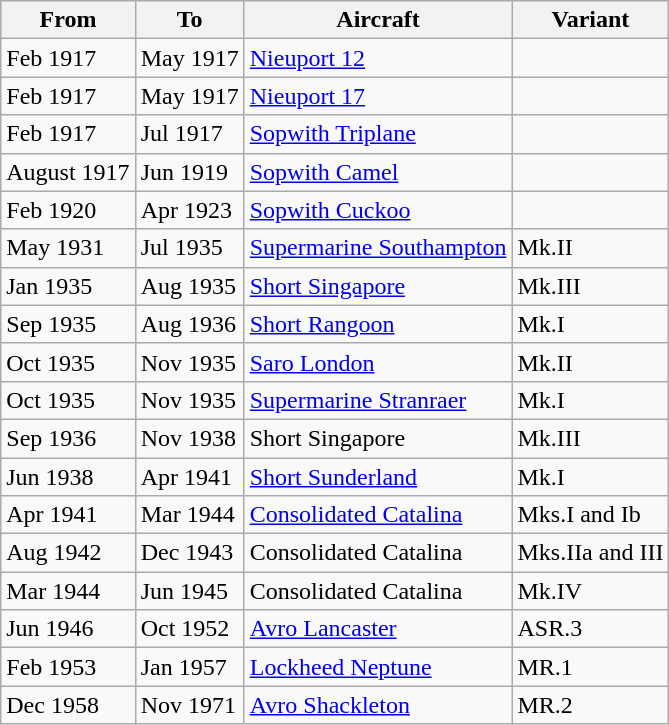<table class="wikitable">
<tr>
<th>From</th>
<th>To</th>
<th>Aircraft</th>
<th>Variant</th>
</tr>
<tr>
<td>Feb 1917</td>
<td>May 1917</td>
<td><a href='#'>Nieuport 12</a></td>
<td></td>
</tr>
<tr>
<td>Feb 1917</td>
<td>May 1917</td>
<td><a href='#'>Nieuport 17</a></td>
<td></td>
</tr>
<tr>
<td>Feb 1917</td>
<td>Jul 1917</td>
<td><a href='#'>Sopwith Triplane</a></td>
<td></td>
</tr>
<tr>
<td>August 1917</td>
<td>Jun 1919</td>
<td><a href='#'>Sopwith Camel</a></td>
<td></td>
</tr>
<tr>
<td>Feb 1920</td>
<td>Apr 1923</td>
<td><a href='#'>Sopwith Cuckoo</a></td>
<td></td>
</tr>
<tr>
<td>May 1931</td>
<td>Jul 1935</td>
<td><a href='#'>Supermarine Southampton</a></td>
<td>Mk.II</td>
</tr>
<tr>
<td>Jan 1935</td>
<td>Aug 1935</td>
<td><a href='#'>Short Singapore</a></td>
<td>Mk.III</td>
</tr>
<tr>
<td>Sep 1935</td>
<td>Aug 1936</td>
<td><a href='#'>Short Rangoon</a></td>
<td>Mk.I</td>
</tr>
<tr>
<td>Oct 1935</td>
<td>Nov 1935</td>
<td><a href='#'>Saro London</a></td>
<td>Mk.II</td>
</tr>
<tr>
<td>Oct 1935</td>
<td>Nov 1935</td>
<td><a href='#'>Supermarine Stranraer</a></td>
<td>Mk.I</td>
</tr>
<tr>
<td>Sep 1936</td>
<td>Nov 1938</td>
<td>Short Singapore</td>
<td>Mk.III</td>
</tr>
<tr>
<td>Jun 1938</td>
<td>Apr 1941</td>
<td><a href='#'>Short Sunderland</a></td>
<td>Mk.I</td>
</tr>
<tr>
<td>Apr 1941</td>
<td>Mar 1944</td>
<td><a href='#'>Consolidated Catalina</a></td>
<td>Mks.I and Ib</td>
</tr>
<tr>
<td>Aug 1942</td>
<td>Dec 1943</td>
<td>Consolidated Catalina</td>
<td>Mks.IIa and III</td>
</tr>
<tr>
<td>Mar 1944</td>
<td>Jun 1945</td>
<td>Consolidated Catalina</td>
<td>Mk.IV</td>
</tr>
<tr>
<td>Jun 1946</td>
<td>Oct 1952</td>
<td><a href='#'>Avro Lancaster</a></td>
<td>ASR.3</td>
</tr>
<tr>
<td>Feb 1953</td>
<td>Jan 1957</td>
<td><a href='#'>Lockheed Neptune</a></td>
<td>MR.1</td>
</tr>
<tr>
<td>Dec 1958</td>
<td>Nov 1971</td>
<td><a href='#'>Avro Shackleton</a></td>
<td>MR.2</td>
</tr>
</table>
